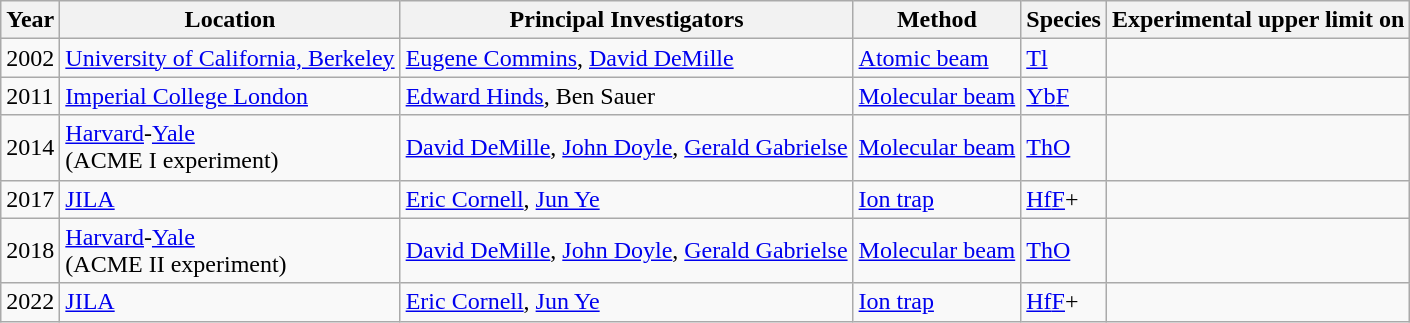<table class="wikitable">
<tr>
<th>Year</th>
<th>Location</th>
<th>Principal Investigators</th>
<th>Method</th>
<th>Species</th>
<th>Experimental upper limit on </th>
</tr>
<tr>
<td>2002</td>
<td><a href='#'>University of California, Berkeley</a></td>
<td><a href='#'>Eugene Commins</a>, <a href='#'>David DeMille</a></td>
<td><a href='#'>Atomic beam</a></td>
<td><a href='#'>Tl</a></td>
<td></td>
</tr>
<tr>
<td>2011</td>
<td><a href='#'>Imperial College London</a></td>
<td><a href='#'>Edward Hinds</a>, Ben Sauer</td>
<td><a href='#'>Molecular beam</a></td>
<td><a href='#'>Yb</a><a href='#'>F</a></td>
<td></td>
</tr>
<tr>
<td>2014</td>
<td><a href='#'>Harvard</a>-<a href='#'>Yale</a><br>(ACME I experiment)</td>
<td><a href='#'>David DeMille</a>, <a href='#'>John Doyle</a>, <a href='#'>Gerald Gabrielse</a></td>
<td><a href='#'>Molecular beam</a></td>
<td><a href='#'>Th</a><a href='#'>O</a></td>
<td></td>
</tr>
<tr>
<td>2017</td>
<td><a href='#'>JILA</a></td>
<td><a href='#'>Eric Cornell</a>, <a href='#'>Jun Ye</a></td>
<td><a href='#'>Ion trap</a></td>
<td><a href='#'>Hf</a><a href='#'>F</a>+</td>
<td></td>
</tr>
<tr>
<td>2018</td>
<td><a href='#'>Harvard</a>-<a href='#'>Yale</a><br>(ACME II experiment)</td>
<td><a href='#'>David DeMille</a>, <a href='#'>John Doyle</a>, <a href='#'>Gerald Gabrielse</a></td>
<td><a href='#'>Molecular beam</a></td>
<td><a href='#'>Th</a><a href='#'>O</a></td>
<td></td>
</tr>
<tr>
<td>2022</td>
<td><a href='#'>JILA</a></td>
<td><a href='#'>Eric Cornell</a>, <a href='#'>Jun Ye</a></td>
<td><a href='#'>Ion trap</a></td>
<td><a href='#'>Hf</a><a href='#'>F</a>+</td>
<td> </td>
</tr>
</table>
